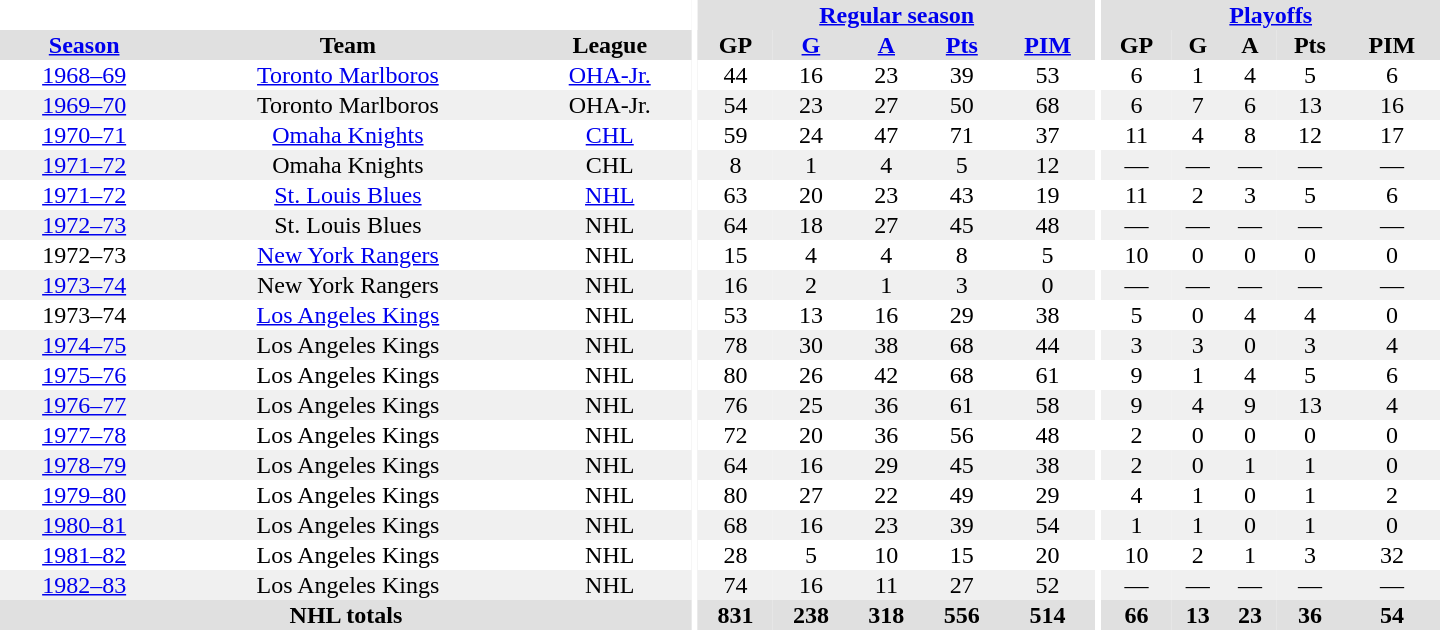<table border="0" cellpadding="1" cellspacing="0" style="text-align:center; width:60em">
<tr bgcolor="#e0e0e0">
<th colspan="3" bgcolor="#ffffff"></th>
<th rowspan="99" bgcolor="#ffffff"></th>
<th colspan="5"><a href='#'>Regular season</a></th>
<th rowspan="99" bgcolor="#ffffff"></th>
<th colspan="5"><a href='#'>Playoffs</a></th>
</tr>
<tr bgcolor="#e0e0e0">
<th><a href='#'>Season</a></th>
<th>Team</th>
<th>League</th>
<th>GP</th>
<th><a href='#'>G</a></th>
<th><a href='#'>A</a></th>
<th><a href='#'>Pts</a></th>
<th><a href='#'>PIM</a></th>
<th>GP</th>
<th>G</th>
<th>A</th>
<th>Pts</th>
<th>PIM</th>
</tr>
<tr>
<td><a href='#'>1968–69</a></td>
<td><a href='#'>Toronto Marlboros</a></td>
<td><a href='#'>OHA-Jr.</a></td>
<td>44</td>
<td>16</td>
<td>23</td>
<td>39</td>
<td>53</td>
<td>6</td>
<td>1</td>
<td>4</td>
<td>5</td>
<td>6</td>
</tr>
<tr bgcolor="#f0f0f0">
<td><a href='#'>1969–70</a></td>
<td>Toronto Marlboros</td>
<td>OHA-Jr.</td>
<td>54</td>
<td>23</td>
<td>27</td>
<td>50</td>
<td>68</td>
<td>6</td>
<td>7</td>
<td>6</td>
<td>13</td>
<td>16</td>
</tr>
<tr>
<td><a href='#'>1970–71</a></td>
<td><a href='#'>Omaha Knights</a></td>
<td><a href='#'>CHL</a></td>
<td>59</td>
<td>24</td>
<td>47</td>
<td>71</td>
<td>37</td>
<td>11</td>
<td>4</td>
<td>8</td>
<td>12</td>
<td>17</td>
</tr>
<tr bgcolor="#f0f0f0">
<td><a href='#'>1971–72</a></td>
<td>Omaha Knights</td>
<td>CHL</td>
<td>8</td>
<td>1</td>
<td>4</td>
<td>5</td>
<td>12</td>
<td>—</td>
<td>—</td>
<td>—</td>
<td>—</td>
<td>—</td>
</tr>
<tr>
<td><a href='#'>1971–72</a></td>
<td><a href='#'>St. Louis Blues</a></td>
<td><a href='#'>NHL</a></td>
<td>63</td>
<td>20</td>
<td>23</td>
<td>43</td>
<td>19</td>
<td>11</td>
<td>2</td>
<td>3</td>
<td>5</td>
<td>6</td>
</tr>
<tr bgcolor="#f0f0f0">
<td><a href='#'>1972–73</a></td>
<td>St. Louis Blues</td>
<td>NHL</td>
<td>64</td>
<td>18</td>
<td>27</td>
<td>45</td>
<td>48</td>
<td>—</td>
<td>—</td>
<td>—</td>
<td>—</td>
<td>—</td>
</tr>
<tr>
<td>1972–73</td>
<td><a href='#'>New York Rangers</a></td>
<td>NHL</td>
<td>15</td>
<td>4</td>
<td>4</td>
<td>8</td>
<td>5</td>
<td>10</td>
<td>0</td>
<td>0</td>
<td>0</td>
<td>0</td>
</tr>
<tr bgcolor="#f0f0f0">
<td><a href='#'>1973–74</a></td>
<td>New York Rangers</td>
<td>NHL</td>
<td>16</td>
<td>2</td>
<td>1</td>
<td>3</td>
<td>0</td>
<td>—</td>
<td>—</td>
<td>—</td>
<td>—</td>
<td>—</td>
</tr>
<tr>
<td>1973–74</td>
<td><a href='#'>Los Angeles Kings</a></td>
<td>NHL</td>
<td>53</td>
<td>13</td>
<td>16</td>
<td>29</td>
<td>38</td>
<td>5</td>
<td>0</td>
<td>4</td>
<td>4</td>
<td>0</td>
</tr>
<tr bgcolor="#f0f0f0">
<td><a href='#'>1974–75</a></td>
<td>Los Angeles Kings</td>
<td>NHL</td>
<td>78</td>
<td>30</td>
<td>38</td>
<td>68</td>
<td>44</td>
<td>3</td>
<td>3</td>
<td>0</td>
<td>3</td>
<td>4</td>
</tr>
<tr>
<td><a href='#'>1975–76</a></td>
<td>Los Angeles Kings</td>
<td>NHL</td>
<td>80</td>
<td>26</td>
<td>42</td>
<td>68</td>
<td>61</td>
<td>9</td>
<td>1</td>
<td>4</td>
<td>5</td>
<td>6</td>
</tr>
<tr bgcolor="#f0f0f0">
<td><a href='#'>1976–77</a></td>
<td>Los Angeles Kings</td>
<td>NHL</td>
<td>76</td>
<td>25</td>
<td>36</td>
<td>61</td>
<td>58</td>
<td>9</td>
<td>4</td>
<td>9</td>
<td>13</td>
<td>4</td>
</tr>
<tr>
<td><a href='#'>1977–78</a></td>
<td>Los Angeles Kings</td>
<td>NHL</td>
<td>72</td>
<td>20</td>
<td>36</td>
<td>56</td>
<td>48</td>
<td>2</td>
<td>0</td>
<td>0</td>
<td>0</td>
<td>0</td>
</tr>
<tr bgcolor="#f0f0f0">
<td><a href='#'>1978–79</a></td>
<td>Los Angeles Kings</td>
<td>NHL</td>
<td>64</td>
<td>16</td>
<td>29</td>
<td>45</td>
<td>38</td>
<td>2</td>
<td>0</td>
<td>1</td>
<td>1</td>
<td>0</td>
</tr>
<tr>
<td><a href='#'>1979–80</a></td>
<td>Los Angeles Kings</td>
<td>NHL</td>
<td>80</td>
<td>27</td>
<td>22</td>
<td>49</td>
<td>29</td>
<td>4</td>
<td>1</td>
<td>0</td>
<td>1</td>
<td>2</td>
</tr>
<tr bgcolor="#f0f0f0">
<td><a href='#'>1980–81</a></td>
<td>Los Angeles Kings</td>
<td>NHL</td>
<td>68</td>
<td>16</td>
<td>23</td>
<td>39</td>
<td>54</td>
<td>1</td>
<td>1</td>
<td>0</td>
<td>1</td>
<td>0</td>
</tr>
<tr>
<td><a href='#'>1981–82</a></td>
<td>Los Angeles Kings</td>
<td>NHL</td>
<td>28</td>
<td>5</td>
<td>10</td>
<td>15</td>
<td>20</td>
<td>10</td>
<td>2</td>
<td>1</td>
<td>3</td>
<td>32</td>
</tr>
<tr bgcolor="#f0f0f0">
<td><a href='#'>1982–83</a></td>
<td>Los Angeles Kings</td>
<td>NHL</td>
<td>74</td>
<td>16</td>
<td>11</td>
<td>27</td>
<td>52</td>
<td>—</td>
<td>—</td>
<td>—</td>
<td>—</td>
<td>—</td>
</tr>
<tr style="background:#e0e0e0;">
<th colspan="3">NHL totals</th>
<th>831</th>
<th>238</th>
<th>318</th>
<th>556</th>
<th>514</th>
<th>66</th>
<th>13</th>
<th>23</th>
<th>36</th>
<th>54</th>
</tr>
</table>
